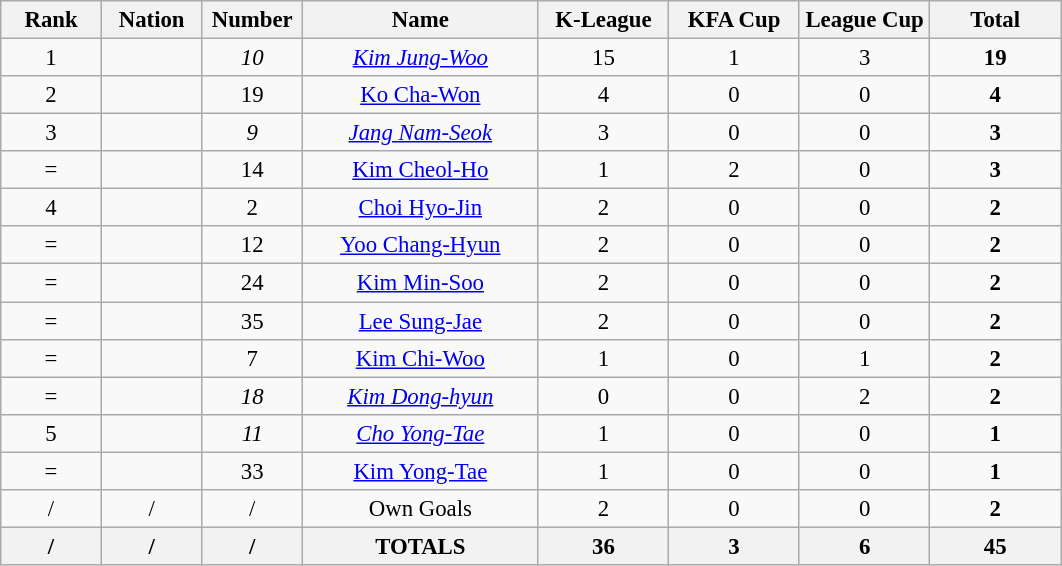<table class="wikitable" style="font-size: 95%; text-align: center;">
<tr>
<th width=60>Rank</th>
<th width=60>Nation</th>
<th width=60>Number</th>
<th width=150>Name</th>
<th width=80>K-League</th>
<th width=80>KFA Cup</th>
<th width=80>League Cup</th>
<th width=80>Total</th>
</tr>
<tr>
<td>1</td>
<td></td>
<td><em>10</em></td>
<td><em><a href='#'>Kim Jung-Woo</a></em></td>
<td>15</td>
<td>1</td>
<td>3</td>
<td><strong>19</strong></td>
</tr>
<tr>
<td>2</td>
<td></td>
<td>19</td>
<td><a href='#'>Ko Cha-Won</a></td>
<td>4</td>
<td>0</td>
<td>0</td>
<td><strong>4</strong></td>
</tr>
<tr>
<td>3</td>
<td></td>
<td><em>9</em></td>
<td><em><a href='#'>Jang Nam-Seok</a></em></td>
<td>3</td>
<td>0</td>
<td>0</td>
<td><strong>3</strong></td>
</tr>
<tr>
<td>=</td>
<td></td>
<td>14</td>
<td><a href='#'>Kim Cheol-Ho</a></td>
<td>1</td>
<td>2</td>
<td>0</td>
<td><strong>3</strong></td>
</tr>
<tr>
<td>4</td>
<td></td>
<td>2</td>
<td><a href='#'>Choi Hyo-Jin</a></td>
<td>2</td>
<td>0</td>
<td>0</td>
<td><strong>2</strong></td>
</tr>
<tr>
<td>=</td>
<td></td>
<td>12</td>
<td><a href='#'>Yoo Chang-Hyun</a></td>
<td>2</td>
<td>0</td>
<td>0</td>
<td><strong>2</strong></td>
</tr>
<tr>
<td>=</td>
<td></td>
<td>24</td>
<td><a href='#'>Kim Min-Soo</a></td>
<td>2</td>
<td>0</td>
<td>0</td>
<td><strong>2</strong></td>
</tr>
<tr>
<td>=</td>
<td></td>
<td>35</td>
<td><a href='#'>Lee Sung-Jae</a></td>
<td>2</td>
<td>0</td>
<td>0</td>
<td><strong>2</strong></td>
</tr>
<tr>
<td>=</td>
<td></td>
<td>7</td>
<td><a href='#'>Kim Chi-Woo</a></td>
<td>1</td>
<td>0</td>
<td>1</td>
<td><strong>2</strong></td>
</tr>
<tr>
<td>=</td>
<td></td>
<td><em>18</em></td>
<td><em><a href='#'>Kim Dong-hyun</a></em></td>
<td>0</td>
<td>0</td>
<td>2</td>
<td><strong>2</strong></td>
</tr>
<tr>
<td>5</td>
<td></td>
<td><em>11</em></td>
<td><em><a href='#'>Cho Yong-Tae</a></em></td>
<td>1</td>
<td>0</td>
<td>0</td>
<td><strong>1</strong></td>
</tr>
<tr>
<td>=</td>
<td></td>
<td>33</td>
<td><a href='#'>Kim Yong-Tae</a></td>
<td>1</td>
<td>0</td>
<td>0</td>
<td><strong>1</strong></td>
</tr>
<tr>
<td>/</td>
<td>/</td>
<td>/</td>
<td>Own Goals</td>
<td>2</td>
<td>0</td>
<td>0</td>
<td><strong>2</strong></td>
</tr>
<tr>
<th>/</th>
<th>/</th>
<th>/</th>
<th>TOTALS</th>
<th>36</th>
<th>3</th>
<th>6</th>
<th>45</th>
</tr>
</table>
